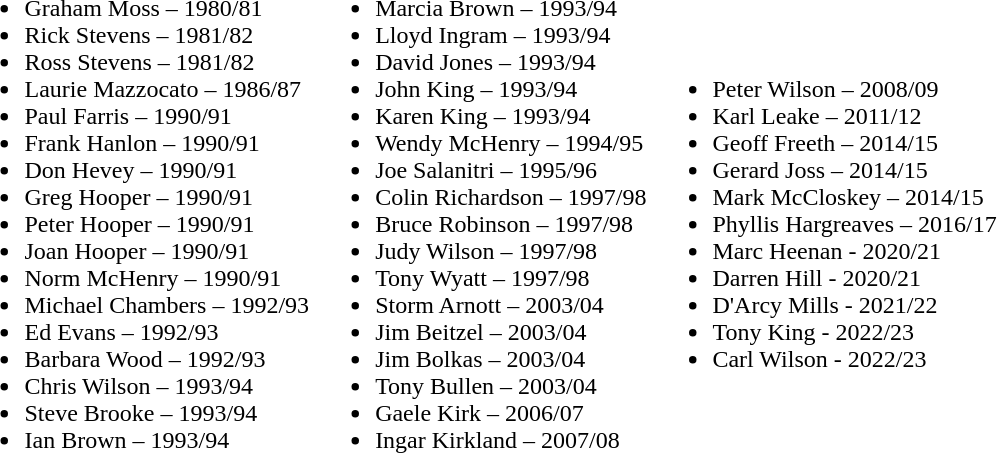<table>
<tr>
<td valign="top"><br><ul><li>Graham Moss – 1980/81</li><li>Rick Stevens – 1981/82</li><li>Ross Stevens – 1981/82</li><li>Laurie Mazzocato – 1986/87</li><li>Paul Farris – 1990/91</li><li>Frank Hanlon – 1990/91</li><li>Don Hevey – 1990/91</li><li>Greg Hooper – 1990/91</li><li>Peter Hooper – 1990/91</li><li>Joan Hooper – 1990/91</li><li>Norm McHenry – 1990/91</li><li>Michael Chambers – 1992/93</li><li>Ed Evans – 1992/93</li><li>Barbara Wood – 1992/93</li><li>Chris Wilson – 1993/94</li><li>Steve Brooke – 1993/94</li><li>Ian Brown – 1993/94</li></ul></td>
<td><br><ul><li>Marcia Brown – 1993/94</li><li>Lloyd Ingram – 1993/94</li><li>David Jones – 1993/94</li><li>John King – 1993/94</li><li>Karen King – 1993/94</li><li>Wendy McHenry – 1994/95</li><li>Joe Salanitri – 1995/96</li><li>Colin Richardson – 1997/98</li><li>Bruce Robinson – 1997/98</li><li>Judy Wilson – 1997/98</li><li>Tony Wyatt – 1997/98</li><li>Storm Arnott – 2003/04</li><li>Jim Beitzel – 2003/04</li><li>Jim Bolkas – 2003/04</li><li>Tony Bullen – 2003/04</li><li>Gaele Kirk – 2006/07</li><li>Ingar Kirkland – 2007/08</li></ul></td>
<td><br><ul><li>Peter Wilson – 2008/09</li><li>Karl Leake – 2011/12</li><li>Geoff Freeth – 2014/15</li><li>Gerard Joss – 2014/15</li><li>Mark McCloskey – 2014/15</li><li>Phyllis Hargreaves – 2016/17</li><li>Marc Heenan - 2020/21</li><li>Darren Hill - 2020/21</li><li>D'Arcy Mills - 2021/22</li><li>Tony King - 2022/23</li><li>Carl Wilson - 2022/23</li></ul></td>
</tr>
</table>
